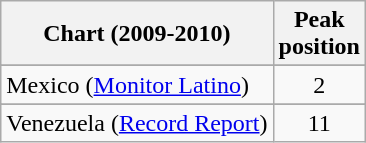<table class="wikitable sortable">
<tr>
<th>Chart (2009-2010)</th>
<th>Peak<br>position</th>
</tr>
<tr>
</tr>
<tr>
<td>Mexico (<a href='#'>Monitor Latino</a>)</td>
<td style="text-align:center;">2</td>
</tr>
<tr>
</tr>
<tr>
</tr>
<tr>
<td>Venezuela (<a href='#'>Record Report</a>)</td>
<td style="text-align:center;">11</td>
</tr>
</table>
